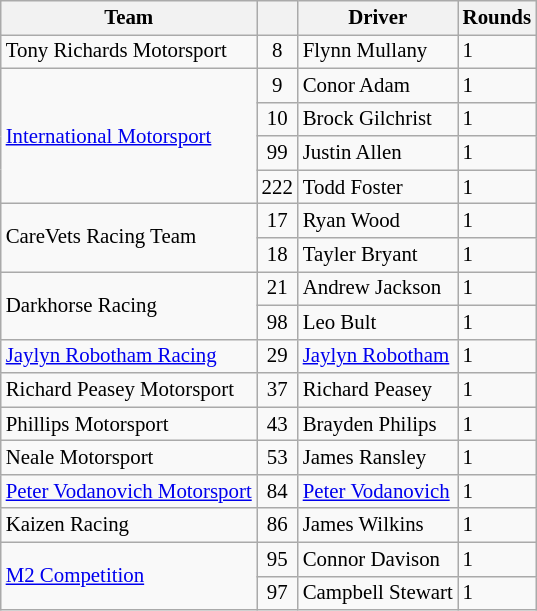<table class="wikitable" style="font-size: 87%">
<tr>
<th>Team</th>
<th></th>
<th>Driver</th>
<th>Rounds</th>
</tr>
<tr>
<td>Tony Richards Motorsport</td>
<td align="center">8</td>
<td> Flynn Mullany</td>
<td>1</td>
</tr>
<tr>
<td rowspan="4"><a href='#'>International Motorsport</a></td>
<td align="center">9</td>
<td> Conor Adam</td>
<td>1</td>
</tr>
<tr>
<td align="center">10</td>
<td> Brock Gilchrist</td>
<td>1</td>
</tr>
<tr>
<td align="center">99</td>
<td> Justin Allen</td>
<td>1</td>
</tr>
<tr>
<td align="center">222</td>
<td> Todd Foster</td>
<td>1</td>
</tr>
<tr>
<td rowspan="2">CareVets Racing Team</td>
<td align="center">17</td>
<td> Ryan Wood</td>
<td>1</td>
</tr>
<tr>
<td align="center">18</td>
<td> Tayler Bryant</td>
<td>1</td>
</tr>
<tr>
<td rowspan="2">Darkhorse Racing</td>
<td align="center">21</td>
<td> Andrew Jackson</td>
<td>1</td>
</tr>
<tr>
<td align="center">98</td>
<td> Leo Bult</td>
<td>1</td>
</tr>
<tr>
<td><a href='#'>Jaylyn Robotham Racing</a></td>
<td align="center">29</td>
<td> <a href='#'>Jaylyn Robotham</a></td>
<td>1</td>
</tr>
<tr>
<td>Richard Peasey Motorsport</td>
<td align="center">37</td>
<td> Richard Peasey</td>
<td>1</td>
</tr>
<tr>
<td>Phillips Motorsport</td>
<td align="center">43</td>
<td> Brayden Philips</td>
<td>1</td>
</tr>
<tr>
<td>Neale Motorsport</td>
<td align="center">53</td>
<td> James Ransley</td>
<td>1</td>
</tr>
<tr>
<td><a href='#'>Peter Vodanovich Motorsport</a></td>
<td align="center">84</td>
<td> <a href='#'>Peter Vodanovich</a></td>
<td>1</td>
</tr>
<tr>
<td>Kaizen Racing</td>
<td align="center">86</td>
<td> James Wilkins</td>
<td>1</td>
</tr>
<tr>
<td rowspan="2"><a href='#'>M2 Competition</a></td>
<td align="center">95</td>
<td> Connor Davison</td>
<td>1</td>
</tr>
<tr>
<td align="center">97</td>
<td> Campbell Stewart</td>
<td>1</td>
</tr>
</table>
